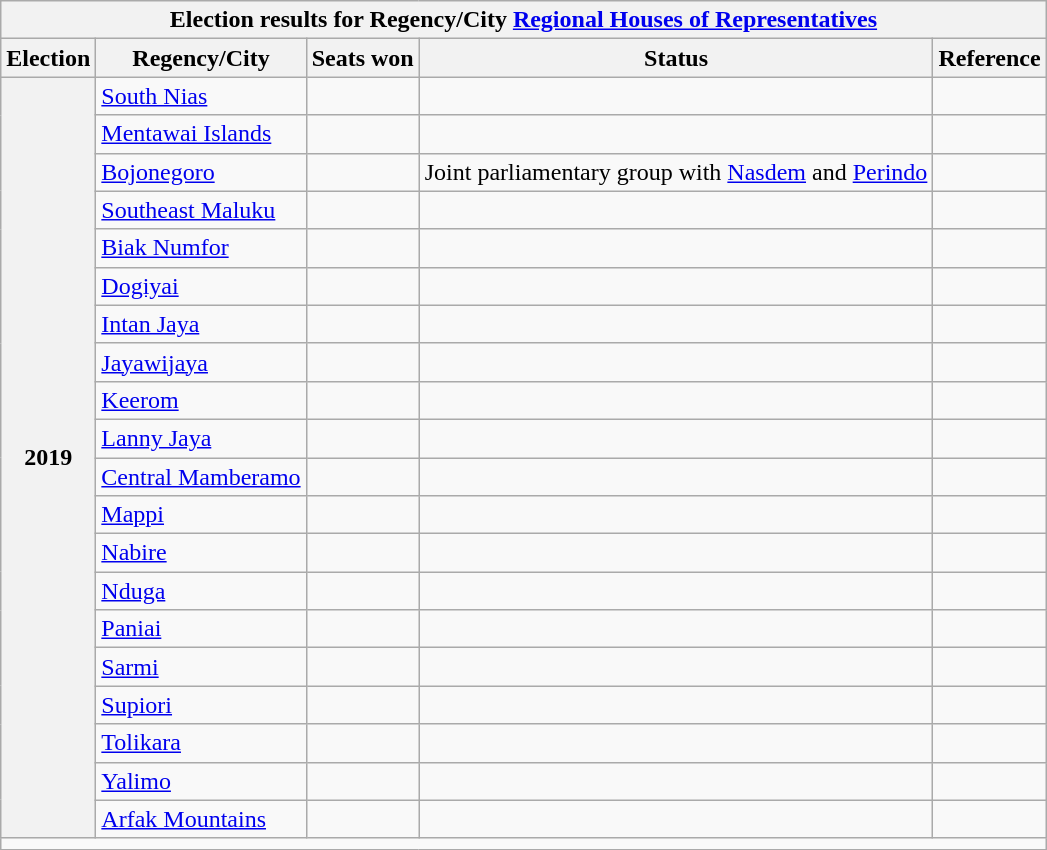<table class="wikitable mw-collapsible mw-collapsed">
<tr>
<th colspan=7>Election results for Regency/City <a href='#'>Regional Houses of Representatives</a></th>
</tr>
<tr>
<th>Election</th>
<th>Regency/City</th>
<th>Seats won</th>
<th>Status</th>
<th>Reference</th>
</tr>
<tr>
<th rowspan=20>2019</th>
<td><a href='#'>South Nias</a></td>
<td></td>
<td></td>
<td></td>
</tr>
<tr>
<td><a href='#'>Mentawai Islands</a></td>
<td></td>
<td></td>
<td></td>
</tr>
<tr>
<td><a href='#'>Bojonegoro</a></td>
<td></td>
<td>Joint parliamentary group with <a href='#'>Nasdem</a> and <a href='#'>Perindo</a></td>
<td></td>
</tr>
<tr>
<td><a href='#'>Southeast Maluku</a></td>
<td></td>
<td></td>
<td></td>
</tr>
<tr>
<td><a href='#'>Biak Numfor</a></td>
<td></td>
<td></td>
<td></td>
</tr>
<tr>
<td><a href='#'>Dogiyai</a></td>
<td></td>
<td></td>
<td></td>
</tr>
<tr>
<td><a href='#'>Intan Jaya</a></td>
<td></td>
<td></td>
<td></td>
</tr>
<tr>
<td><a href='#'>Jayawijaya</a></td>
<td></td>
<td></td>
<td></td>
</tr>
<tr>
<td><a href='#'>Keerom</a></td>
<td></td>
<td></td>
<td></td>
</tr>
<tr>
<td><a href='#'>Lanny Jaya</a></td>
<td></td>
<td></td>
<td></td>
</tr>
<tr>
<td><a href='#'>Central Mamberamo</a></td>
<td></td>
<td></td>
<td></td>
</tr>
<tr>
<td><a href='#'>Mappi</a></td>
<td></td>
<td></td>
<td></td>
</tr>
<tr>
<td><a href='#'>Nabire</a></td>
<td></td>
<td></td>
<td></td>
</tr>
<tr>
<td><a href='#'>Nduga</a></td>
<td></td>
<td></td>
<td></td>
</tr>
<tr>
<td><a href='#'>Paniai</a></td>
<td></td>
<td></td>
<td></td>
</tr>
<tr>
<td><a href='#'>Sarmi</a></td>
<td></td>
<td></td>
<td></td>
</tr>
<tr>
<td><a href='#'>Supiori</a></td>
<td></td>
<td></td>
<td></td>
</tr>
<tr>
<td><a href='#'>Tolikara</a></td>
<td></td>
<td></td>
<td></td>
</tr>
<tr>
<td><a href='#'>Yalimo</a></td>
<td></td>
<td></td>
<td></td>
</tr>
<tr>
<td><a href='#'>Arfak Mountains</a></td>
<td></td>
<td></td>
<td></td>
</tr>
<tr>
<td colspan=7></td>
</tr>
</table>
